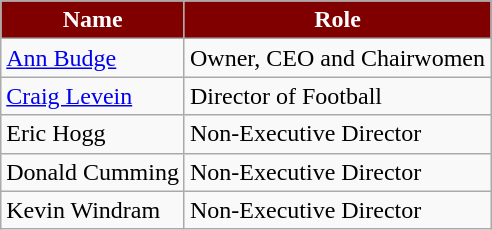<table class="wikitable">
<tr>
<th style="background:maroon; color:white;" scope="col">Name</th>
<th style="background:maroon; color:white;" scope="col">Role</th>
</tr>
<tr>
<td> <a href='#'>Ann Budge</a></td>
<td>Owner, CEO and Chairwomen</td>
</tr>
<tr>
<td> <a href='#'>Craig Levein</a></td>
<td>Director of Football</td>
</tr>
<tr>
<td> Eric Hogg</td>
<td>Non-Executive Director</td>
</tr>
<tr>
<td> Donald Cumming</td>
<td>Non-Executive Director</td>
</tr>
<tr>
<td> Kevin Windram</td>
<td>Non-Executive Director</td>
</tr>
</table>
